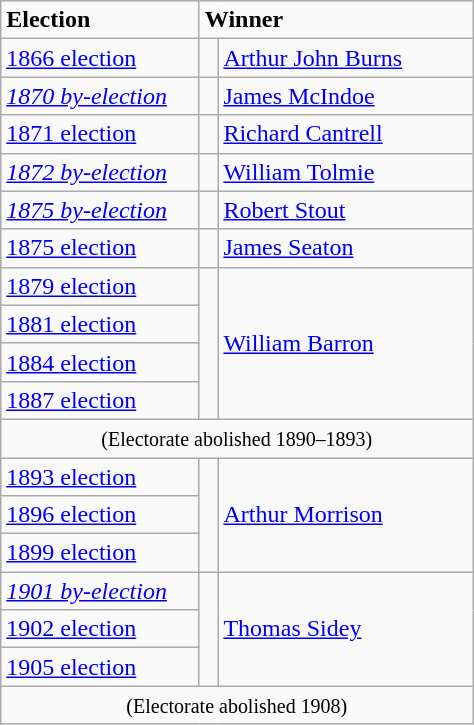<table class="wikitable">
<tr>
<td width=125><strong>Election</strong></td>
<td width=175 colspan=2><strong>Winner</strong></td>
</tr>
<tr>
<td><a href='#'>1866 election</a></td>
<td width=5 rowspan=1 bgcolor=></td>
<td><a href='#'>Arthur John Burns</a></td>
</tr>
<tr>
<td><span><em><a href='#'>1870 by-election</a></em></span></td>
<td rowspan=1 bgcolor=></td>
<td rowspan=1><a href='#'>James McIndoe</a></td>
</tr>
<tr>
<td><a href='#'>1871 election</a></td>
<td rowspan=1 bgcolor=></td>
<td rowspan=1><a href='#'>Richard Cantrell</a></td>
</tr>
<tr>
<td><span><em><a href='#'>1872 by-election</a></em></span></td>
<td rowspan=1 bgcolor=></td>
<td rowspan=1><a href='#'>William Tolmie</a></td>
</tr>
<tr>
<td><span><em><a href='#'>1875 by-election</a></em></span></td>
<td rowspan=1 bgcolor=></td>
<td rowspan=1><a href='#'>Robert Stout</a></td>
</tr>
<tr>
<td><a href='#'>1875 election</a></td>
<td rowspan=1 bgcolor=></td>
<td rowspan=1><a href='#'>James Seaton</a></td>
</tr>
<tr>
<td><a href='#'>1879 election</a></td>
<td rowspan=4 bgcolor=></td>
<td rowspan=4><a href='#'>William Barron</a></td>
</tr>
<tr>
<td><a href='#'>1881 election</a></td>
</tr>
<tr>
<td><a href='#'>1884 election</a></td>
</tr>
<tr>
<td><a href='#'>1887 election</a></td>
</tr>
<tr>
<td colspan=3 align=center><small>(Electorate abolished 1890–1893)</small></td>
</tr>
<tr>
<td><a href='#'>1893 election</a></td>
<td rowspan=3 bgcolor=></td>
<td rowspan=3><a href='#'>Arthur Morrison</a></td>
</tr>
<tr>
<td><a href='#'>1896 election</a></td>
</tr>
<tr>
<td><a href='#'>1899 election</a></td>
</tr>
<tr>
<td><span><em><a href='#'>1901 by-election</a></em></span></td>
<td rowspan=3 bgcolor=></td>
<td rowspan=3><a href='#'>Thomas Sidey</a></td>
</tr>
<tr>
<td><a href='#'>1902 election</a></td>
</tr>
<tr>
<td><a href='#'>1905 election</a></td>
</tr>
<tr>
<td colspan=3 align=center><small>(Electorate abolished 1908)</small></td>
</tr>
</table>
